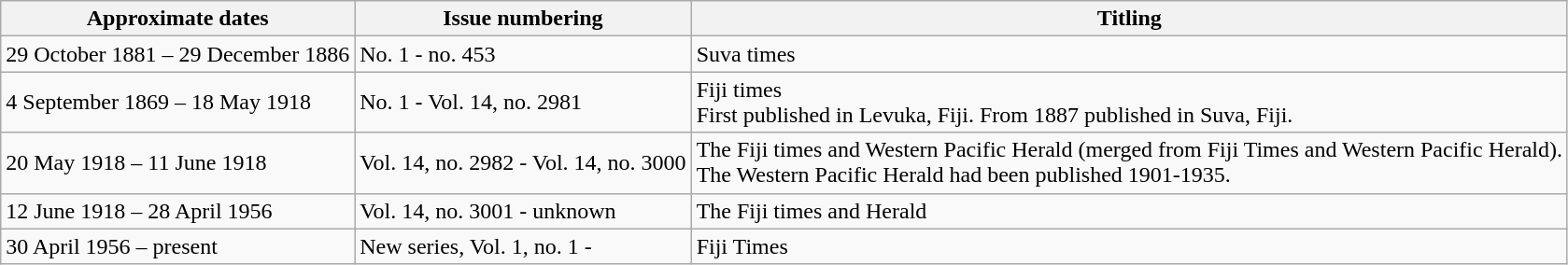<table class=wikitable>
<tr>
<th>Approximate dates</th>
<th>Issue numbering</th>
<th>Titling</th>
</tr>
<tr>
<td>29 October 1881 – 29 December 1886</td>
<td>No. 1 - no. 453</td>
<td>Suva times</td>
</tr>
<tr>
<td>4 September 1869 – 18 May 1918</td>
<td>No. 1 - Vol. 14, no. 2981</td>
<td>Fiji times<br>First published in Levuka, Fiji. From 1887 published in Suva, Fiji.</td>
</tr>
<tr>
<td>20 May 1918 – 11 June 1918</td>
<td>Vol. 14, no. 2982 - Vol. 14, no. 3000</td>
<td>The Fiji times and Western Pacific Herald (merged from Fiji Times and Western Pacific Herald).<br>The Western Pacific Herald had been published 1901-1935.</td>
</tr>
<tr>
<td>12 June 1918 –  28 April 1956</td>
<td>Vol. 14, no. 3001 - unknown</td>
<td>The Fiji times and Herald</td>
</tr>
<tr>
<td>30 April 1956 – present</td>
<td>New series, Vol. 1, no. 1 -</td>
<td>Fiji Times</td>
</tr>
</table>
